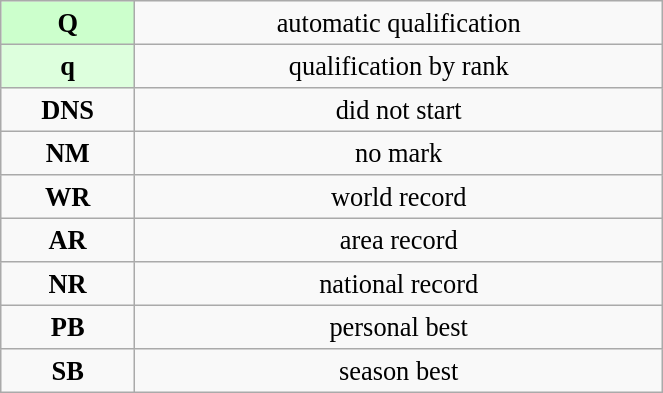<table class="wikitable" style=" text-align:center; font-size:110%;" width="35%">
<tr>
<td bgcolor="ccffcc"><strong>Q</strong></td>
<td>automatic qualification</td>
</tr>
<tr>
<td bgcolor="ddffdd"><strong>q</strong></td>
<td>qualification by rank</td>
</tr>
<tr>
<td><strong>DNS</strong></td>
<td>did not start</td>
</tr>
<tr>
<td><strong>NM</strong></td>
<td>no mark</td>
</tr>
<tr>
<td><strong>WR</strong></td>
<td>world record</td>
</tr>
<tr>
<td><strong>AR</strong></td>
<td>area record</td>
</tr>
<tr>
<td><strong>NR</strong></td>
<td>national record</td>
</tr>
<tr>
<td><strong>PB</strong></td>
<td>personal best</td>
</tr>
<tr>
<td><strong>SB</strong></td>
<td>season best</td>
</tr>
</table>
